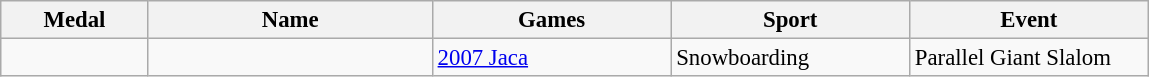<table class="wikitable sortable" style="font-size: 95%;">
<tr>
<th style="width:6em">Medal</th>
<th style="width:12em">Name</th>
<th style="width:10em">Games</th>
<th style="width:10em">Sport</th>
<th style="width:10em">Event</th>
</tr>
<tr>
<td></td>
<td></td>
<td> <a href='#'>2007 Jaca</a></td>
<td> Snowboarding</td>
<td>Parallel Giant Slalom</td>
</tr>
</table>
